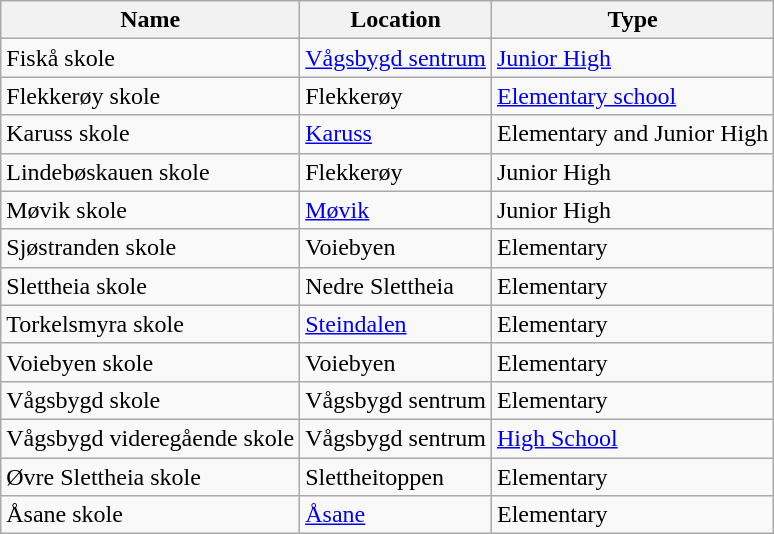<table class="wikitable sortable">
<tr>
<th>Name</th>
<th>Location</th>
<th>Type</th>
</tr>
<tr>
<td>Fiskå skole</td>
<td><a href='#'>Vågsbygd sentrum</a></td>
<td><a href='#'>Junior High</a></td>
</tr>
<tr>
<td>Flekkerøy skole</td>
<td>Flekkerøy</td>
<td><a href='#'>Elementary school</a></td>
</tr>
<tr>
<td>Karuss skole</td>
<td><a href='#'>Karuss</a></td>
<td>Elementary and Junior High</td>
</tr>
<tr>
<td>Lindebøskauen skole</td>
<td>Flekkerøy</td>
<td>Junior High</td>
</tr>
<tr>
<td>Møvik skole</td>
<td><a href='#'>Møvik</a></td>
<td>Junior High</td>
</tr>
<tr>
<td>Sjøstranden skole</td>
<td>Voiebyen</td>
<td>Elementary</td>
</tr>
<tr>
<td>Slettheia skole</td>
<td>Nedre Slettheia</td>
<td>Elementary</td>
</tr>
<tr>
<td>Torkelsmyra skole</td>
<td><a href='#'>Steindalen</a></td>
<td>Elementary</td>
</tr>
<tr>
<td>Voiebyen skole</td>
<td>Voiebyen</td>
<td>Elementary</td>
</tr>
<tr>
<td>Vågsbygd skole</td>
<td>Vågsbygd sentrum</td>
<td>Elementary</td>
</tr>
<tr>
<td>Vågsbygd videregående skole</td>
<td>Vågsbygd sentrum</td>
<td><a href='#'>High School</a></td>
</tr>
<tr>
<td>Øvre Slettheia skole</td>
<td>Slettheitoppen</td>
<td>Elementary</td>
</tr>
<tr>
<td>Åsane skole</td>
<td><a href='#'>Åsane</a></td>
<td>Elementary</td>
</tr>
</table>
